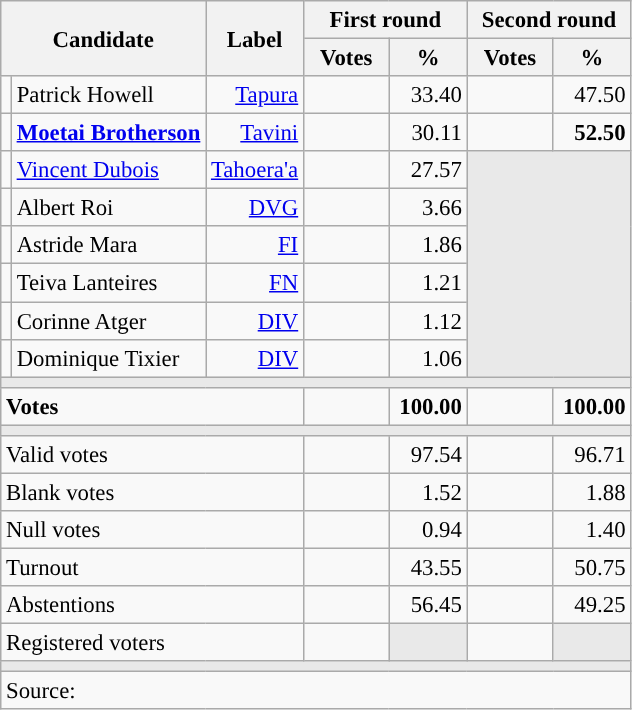<table class="wikitable" style="text-align:right;font-size:95%;">
<tr>
<th colspan="2" rowspan="2">Candidate</th>
<th rowspan="2">Label</th>
<th colspan="2">First round</th>
<th colspan="2">Second round</th>
</tr>
<tr>
<th style="width:50px;">Votes</th>
<th style="width:45px;">%</th>
<th style="width:50px;">Votes</th>
<th style="width:45px;">%</th>
</tr>
<tr>
<td style="color:inherit;background:"></td>
<td style="text-align:left;">Patrick Howell</td>
<td><a href='#'>Tapura</a></td>
<td></td>
<td>33.40</td>
<td></td>
<td>47.50</td>
</tr>
<tr>
<td style="color:inherit;background:"></td>
<td style="text-align:left;"><strong><a href='#'>Moetai Brotherson</a></strong></td>
<td><a href='#'>Tavini</a></td>
<td></td>
<td>30.11</td>
<td><strong></strong></td>
<td><strong>52.50</strong></td>
</tr>
<tr>
<td style="color:inherit;background:"></td>
<td style="text-align:left;"><a href='#'>Vincent Dubois</a></td>
<td><a href='#'>Tahoera'a</a></td>
<td></td>
<td>27.57</td>
<td colspan="2" rowspan="6" style="background:#E9E9E9;"></td>
</tr>
<tr>
<td style="color:inherit;background:"></td>
<td style="text-align:left;">Albert Roi</td>
<td><a href='#'>DVG</a></td>
<td></td>
<td>3.66</td>
</tr>
<tr>
<td style="color:inherit;background:"></td>
<td style="text-align:left;">Astride Mara</td>
<td><a href='#'>FI</a></td>
<td></td>
<td>1.86</td>
</tr>
<tr>
<td style="color:inherit;background:"></td>
<td style="text-align:left;">Teiva Lanteires</td>
<td><a href='#'>FN</a></td>
<td></td>
<td>1.21</td>
</tr>
<tr>
<td style="color:inherit;background:"></td>
<td style="text-align:left;">Corinne Atger</td>
<td><a href='#'>DIV</a></td>
<td></td>
<td>1.12</td>
</tr>
<tr>
<td style="color:inherit;background:"></td>
<td style="text-align:left;">Dominique Tixier</td>
<td><a href='#'>DIV</a></td>
<td></td>
<td>1.06</td>
</tr>
<tr>
<td colspan="7" style="background:#E9E9E9;"></td>
</tr>
<tr style="font-weight:bold;">
<td colspan="3" style="text-align:left;">Votes</td>
<td></td>
<td>100.00</td>
<td></td>
<td>100.00</td>
</tr>
<tr>
<td colspan="7" style="background:#E9E9E9;"></td>
</tr>
<tr>
<td colspan="3" style="text-align:left;">Valid votes</td>
<td></td>
<td>97.54</td>
<td></td>
<td>96.71</td>
</tr>
<tr>
<td colspan="3" style="text-align:left;">Blank votes</td>
<td></td>
<td>1.52</td>
<td></td>
<td>1.88</td>
</tr>
<tr>
<td colspan="3" style="text-align:left;">Null votes</td>
<td></td>
<td>0.94</td>
<td></td>
<td>1.40</td>
</tr>
<tr>
<td colspan="3" style="text-align:left;">Turnout</td>
<td></td>
<td>43.55</td>
<td></td>
<td>50.75</td>
</tr>
<tr>
<td colspan="3" style="text-align:left;">Abstentions</td>
<td></td>
<td>56.45</td>
<td></td>
<td>49.25</td>
</tr>
<tr>
<td colspan="3" style="text-align:left;">Registered voters</td>
<td></td>
<td style="background:#E9E9E9;"></td>
<td></td>
<td style="background:#E9E9E9;"></td>
</tr>
<tr>
<td colspan="7" style="background:#E9E9E9;"></td>
</tr>
<tr>
<td colspan="7" style="text-align:left;">Source: </td>
</tr>
</table>
